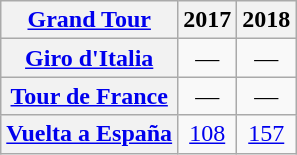<table class="wikitable plainrowheaders">
<tr>
<th scope="col"><a href='#'>Grand Tour</a></th>
<th scope="col">2017</th>
<th scope="col">2018</th>
</tr>
<tr style="text-align:center;">
<th scope="row"> <a href='#'>Giro d'Italia</a></th>
<td>—</td>
<td>—</td>
</tr>
<tr style="text-align:center;">
<th scope="row"> <a href='#'>Tour de France</a></th>
<td>—</td>
<td>—</td>
</tr>
<tr style="text-align:center;">
<th scope="row"> <a href='#'>Vuelta a España</a></th>
<td><a href='#'>108</a></td>
<td><a href='#'>157</a></td>
</tr>
</table>
